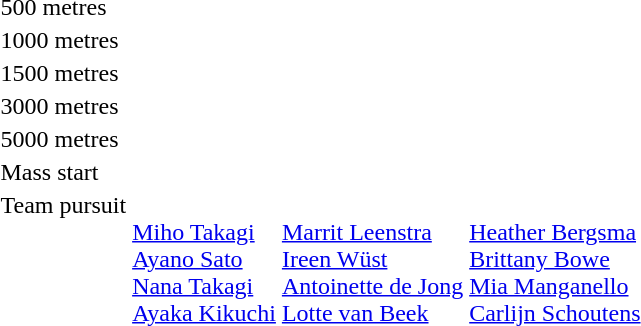<table>
<tr>
<td>500 metres <br></td>
<td></td>
<td></td>
<td></td>
</tr>
<tr>
<td>1000 metres <br></td>
<td></td>
<td></td>
<td></td>
</tr>
<tr>
<td>1500 metres <br></td>
<td></td>
<td></td>
<td></td>
</tr>
<tr>
<td>3000 metres <br></td>
<td></td>
<td></td>
<td></td>
</tr>
<tr valign="top">
<td>5000 metres <br></td>
<td></td>
<td></td>
<td></td>
</tr>
<tr>
<td>Mass start <br></td>
<td></td>
<td></td>
<td></td>
</tr>
<tr valign="top">
<td>Team pursuit <br></td>
<td><br><a href='#'>Miho Takagi</a><br><a href='#'>Ayano Sato</a><br><a href='#'>Nana Takagi</a><br><a href='#'>Ayaka Kikuchi</a></td>
<td><br><a href='#'>Marrit Leenstra</a><br><a href='#'>Ireen Wüst</a><br><a href='#'>Antoinette de Jong</a><br><a href='#'>Lotte van Beek</a></td>
<td><br><a href='#'>Heather Bergsma</a><br><a href='#'>Brittany Bowe</a><br><a href='#'>Mia Manganello</a><br><a href='#'>Carlijn Schoutens</a></td>
</tr>
</table>
